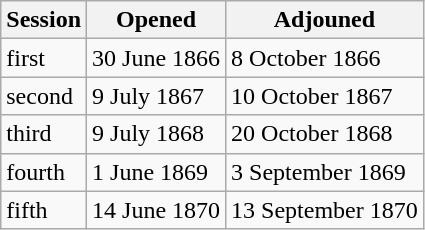<table class="wikitable">
<tr>
<th>Session</th>
<th>Opened</th>
<th>Adjouned</th>
</tr>
<tr>
<td>first</td>
<td>30 June 1866</td>
<td>8 October 1866</td>
</tr>
<tr>
<td>second</td>
<td>9 July 1867</td>
<td>10 October 1867</td>
</tr>
<tr>
<td>third</td>
<td>9 July 1868</td>
<td>20 October 1868</td>
</tr>
<tr>
<td>fourth</td>
<td>1 June 1869</td>
<td>3 September 1869</td>
</tr>
<tr>
<td>fifth</td>
<td>14 June 1870</td>
<td>13 September 1870</td>
</tr>
</table>
